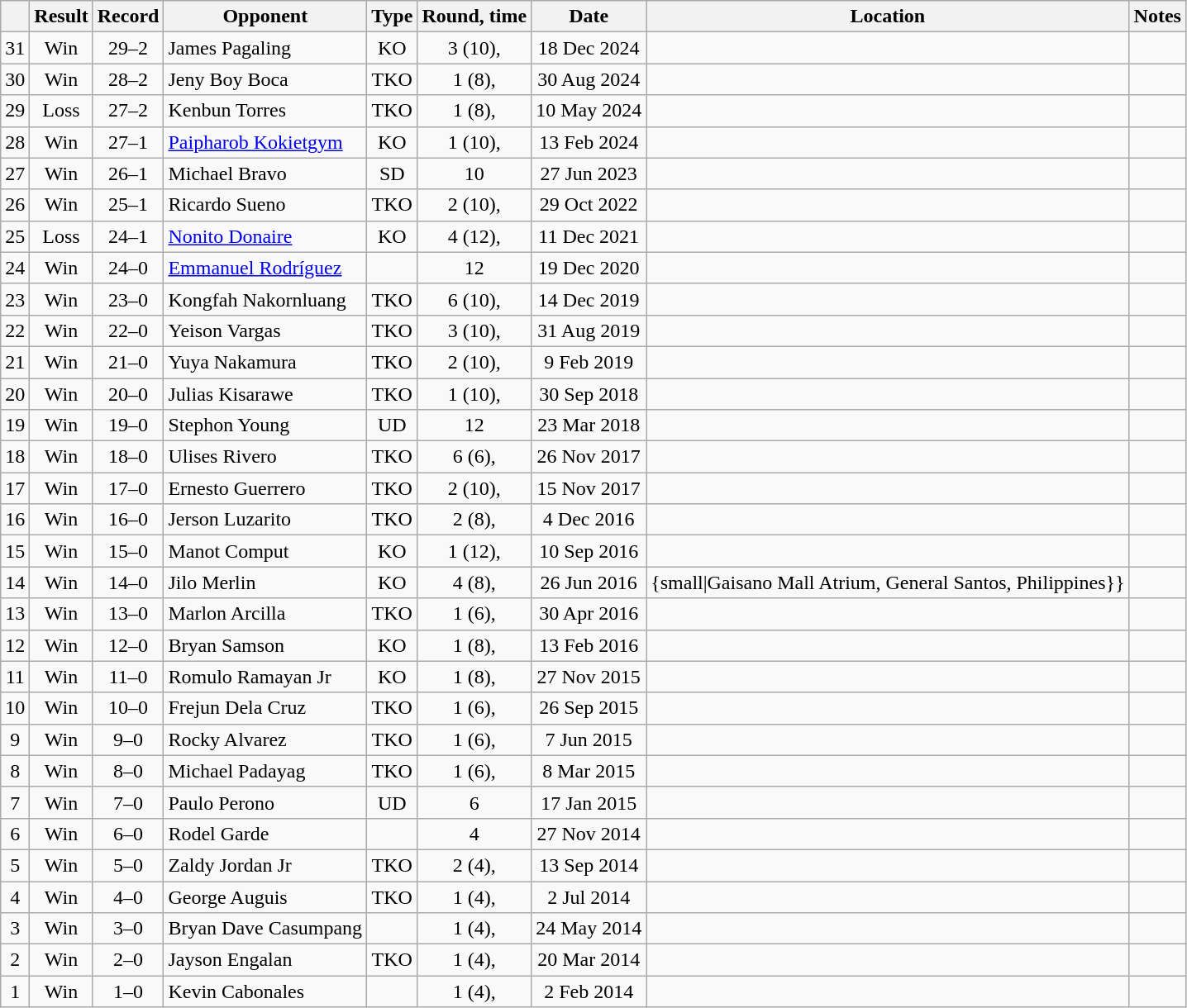<table class="wikitable" style="text-align:center">
<tr>
<th></th>
<th>Result</th>
<th>Record</th>
<th>Opponent</th>
<th>Type</th>
<th>Round, time</th>
<th>Date</th>
<th>Location</th>
<th>Notes</th>
</tr>
<tr>
<td>31</td>
<td>Win</td>
<td>29–2</td>
<td style="text-align:left;">James Pagaling</td>
<td>KO</td>
<td>3 (10), </td>
<td>18 Dec 2024</td>
<td style=text-align:left;"></td>
<td></td>
</tr>
<tr>
<td>30</td>
<td>Win</td>
<td>28–2</td>
<td style="text-align:left;">Jeny Boy Boca</td>
<td>TKO</td>
<td>1 (8), </td>
<td>30 Aug 2024</td>
<td style=text-align:left;"></td>
<td></td>
</tr>
<tr>
<td>29</td>
<td>Loss</td>
<td>27–2</td>
<td style="text-align:left;">Kenbun Torres</td>
<td>TKO</td>
<td>1 (8), </td>
<td>10 May 2024</td>
<td style=text-align:left;"></td>
<td></td>
</tr>
<tr>
<td>28</td>
<td>Win</td>
<td>27–1</td>
<td style="text-align:left;"><a href='#'>Paipharob Kokietgym</a></td>
<td>KO</td>
<td>1 (10), </td>
<td>13 Feb 2024</td>
<td style=text-align:left;"></td>
<td style=text-align:left;"></td>
</tr>
<tr>
<td>27</td>
<td>Win</td>
<td>26–1</td>
<td style="text-align:left;">Michael Bravo</td>
<td>SD</td>
<td>10</td>
<td>27 Jun 2023</td>
<td style=text-align:left;"></td>
<td style=text-align:left;"></td>
</tr>
<tr>
<td>26</td>
<td>Win</td>
<td>25–1</td>
<td style="text-align:left;">Ricardo Sueno</td>
<td>TKO</td>
<td>2 (10), </td>
<td>29 Oct 2022</td>
<td style=text-align:left;"></td>
<td style=text-align:left;"></td>
</tr>
<tr>
<td>25</td>
<td>Loss</td>
<td>24–1</td>
<td style="text-align:left;"><a href='#'>Nonito Donaire</a></td>
<td>KO</td>
<td>4 (12), </td>
<td>11 Dec 2021</td>
<td style="text-align:left;"></td>
<td style="text-align:left;"></td>
</tr>
<tr>
<td>24</td>
<td>Win</td>
<td>24–0</td>
<td style="text-align:left;"><a href='#'>Emmanuel Rodríguez</a></td>
<td></td>
<td>12</td>
<td>19 Dec 2020</td>
<td style="text-align:left;"></td>
<td style="text-align:left;"></td>
</tr>
<tr>
<td>23</td>
<td>Win</td>
<td>23–0</td>
<td align=left>Kongfah Nakornluang</td>
<td>TKO</td>
<td>6 (10), </td>
<td>14 Dec 2019</td>
<td align=left></td>
<td></td>
</tr>
<tr>
<td>22</td>
<td>Win</td>
<td>22–0</td>
<td align=left>Yeison Vargas</td>
<td>TKO</td>
<td>3 (10), </td>
<td>31 Aug 2019</td>
<td align=left></td>
<td></td>
</tr>
<tr>
<td>21</td>
<td>Win</td>
<td>21–0</td>
<td align=left>Yuya Nakamura</td>
<td>TKO</td>
<td>2 (10), </td>
<td>9 Feb 2019</td>
<td align=left></td>
<td></td>
</tr>
<tr>
<td>20</td>
<td>Win</td>
<td>20–0</td>
<td align=left>Julias Kisarawe</td>
<td>TKO</td>
<td>1 (10), </td>
<td>30 Sep 2018</td>
<td align=left></td>
<td></td>
</tr>
<tr>
<td>19</td>
<td>Win</td>
<td>19–0</td>
<td align=left>Stephon Young</td>
<td>UD</td>
<td>12</td>
<td>23 Mar 2018</td>
<td align=left></td>
<td align=left></td>
</tr>
<tr>
<td>18</td>
<td>Win</td>
<td>18–0</td>
<td align=left>Ulises Rivero</td>
<td>TKO</td>
<td>6 (6), </td>
<td>26 Nov 2017</td>
<td align=left></td>
<td></td>
</tr>
<tr>
<td>17</td>
<td>Win</td>
<td>17–0</td>
<td align=left>Ernesto Guerrero</td>
<td>TKO</td>
<td>2 (10), </td>
<td>15 Nov 2017</td>
<td align=left></td>
<td></td>
</tr>
<tr>
<td>16</td>
<td>Win</td>
<td>16–0</td>
<td align=left>Jerson Luzarito</td>
<td>TKO</td>
<td>2 (8), </td>
<td>4 Dec 2016</td>
<td align=left></td>
<td></td>
</tr>
<tr>
<td>15</td>
<td>Win</td>
<td>15–0</td>
<td align=left>Manot Comput</td>
<td>KO</td>
<td>1 (12), </td>
<td>10 Sep 2016</td>
<td align=left></td>
<td align=left></td>
</tr>
<tr>
<td>14</td>
<td>Win</td>
<td>14–0</td>
<td align=left>Jilo Merlin</td>
<td>KO</td>
<td>4 (8), </td>
<td>26 Jun 2016</td>
<td align=left>{small|Gaisano Mall Atrium, General Santos, Philippines}}</td>
<td></td>
</tr>
<tr>
<td>13</td>
<td>Win</td>
<td>13–0</td>
<td align=left>Marlon Arcilla</td>
<td>TKO</td>
<td>1 (6), </td>
<td>30 Apr 2016</td>
<td align=left></td>
<td></td>
</tr>
<tr>
<td>12</td>
<td>Win</td>
<td>12–0</td>
<td align=left>Bryan Samson</td>
<td>KO</td>
<td>1 (8), </td>
<td>13 Feb 2016</td>
<td align=left></td>
<td></td>
</tr>
<tr>
<td>11</td>
<td>Win</td>
<td>11–0</td>
<td align=left>Romulo Ramayan Jr</td>
<td>KO</td>
<td>1 (8), </td>
<td>27 Nov 2015</td>
<td align=left></td>
<td></td>
</tr>
<tr>
<td>10</td>
<td>Win</td>
<td>10–0</td>
<td align=left>Frejun Dela Cruz</td>
<td>TKO</td>
<td>1 (6), </td>
<td>26 Sep 2015</td>
<td align=left></td>
<td></td>
</tr>
<tr>
<td>9</td>
<td>Win</td>
<td>9–0</td>
<td align=left>Rocky Alvarez</td>
<td>TKO</td>
<td>1 (6), </td>
<td>7 Jun 2015</td>
<td align=left></td>
<td></td>
</tr>
<tr>
<td>8</td>
<td>Win</td>
<td>8–0</td>
<td align=left>Michael Padayag</td>
<td>TKO</td>
<td>1 (6), </td>
<td>8 Mar 2015</td>
<td align=left></td>
<td></td>
</tr>
<tr>
<td>7</td>
<td>Win</td>
<td>7–0</td>
<td align=left>Paulo Perono</td>
<td>UD</td>
<td>6</td>
<td>17 Jan 2015</td>
<td align=left></td>
<td></td>
</tr>
<tr>
<td>6</td>
<td>Win</td>
<td>6–0</td>
<td align=left>Rodel Garde</td>
<td></td>
<td>4</td>
<td>27 Nov 2014</td>
<td align=left></td>
<td></td>
</tr>
<tr>
<td>5</td>
<td>Win</td>
<td>5–0</td>
<td align=left>Zaldy Jordan Jr</td>
<td>TKO</td>
<td>2 (4), </td>
<td>13 Sep 2014</td>
<td align=left></td>
<td></td>
</tr>
<tr>
<td>4</td>
<td>Win</td>
<td>4–0</td>
<td align=left>George Auguis</td>
<td>TKO</td>
<td>1 (4), </td>
<td>2 Jul 2014</td>
<td align=left></td>
<td></td>
</tr>
<tr>
<td>3</td>
<td>Win</td>
<td>3–0</td>
<td align=left>Bryan Dave Casumpang</td>
<td></td>
<td>1 (4), </td>
<td>24 May 2014</td>
<td align=left></td>
<td></td>
</tr>
<tr>
<td>2</td>
<td>Win</td>
<td>2–0</td>
<td align=left>Jayson Engalan</td>
<td>TKO</td>
<td>1 (4), </td>
<td>20 Mar 2014</td>
<td align=left></td>
<td></td>
</tr>
<tr>
<td>1</td>
<td>Win</td>
<td>1–0</td>
<td align=left>Kevin Cabonales</td>
<td></td>
<td>1 (4), </td>
<td>2 Feb 2014</td>
<td align=left></td>
<td></td>
</tr>
</table>
